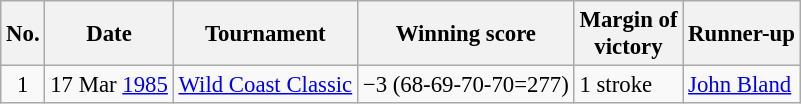<table class="wikitable" style="font-size:95%;">
<tr>
<th>No.</th>
<th>Date</th>
<th>Tournament</th>
<th>Winning score</th>
<th>Margin of<br>victory</th>
<th>Runner-up</th>
</tr>
<tr>
<td align=center>1</td>
<td align=right>17 Mar <a href='#'>1985</a></td>
<td><a href='#'>Wild Coast Classic</a></td>
<td>−3 (68-69-70-70=277)</td>
<td>1 stroke</td>
<td> <a href='#'>John Bland</a></td>
</tr>
</table>
